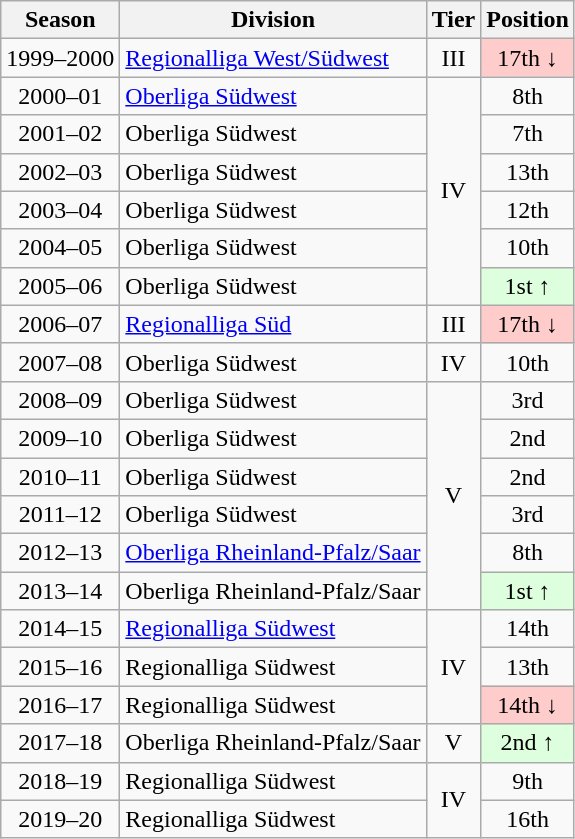<table class="wikitable">
<tr>
<th>Season</th>
<th>Division</th>
<th>Tier</th>
<th>Position</th>
</tr>
<tr align="center">
<td>1999–2000</td>
<td align="left"><a href='#'>Regionalliga West/Südwest</a></td>
<td>III</td>
<td style="background:#ffcccc">17th ↓</td>
</tr>
<tr align="center">
<td>2000–01</td>
<td align="left"><a href='#'>Oberliga Südwest</a></td>
<td rowspan=6>IV</td>
<td>8th</td>
</tr>
<tr align="center">
<td>2001–02</td>
<td align="left">Oberliga Südwest</td>
<td>7th</td>
</tr>
<tr align="center">
<td>2002–03</td>
<td align="left">Oberliga Südwest</td>
<td>13th</td>
</tr>
<tr align="center">
<td>2003–04</td>
<td align="left">Oberliga Südwest</td>
<td>12th</td>
</tr>
<tr align="center">
<td>2004–05</td>
<td align="left">Oberliga Südwest</td>
<td>10th</td>
</tr>
<tr align="center">
<td>2005–06</td>
<td align="left">Oberliga Südwest</td>
<td style="background:#ddffdd">1st ↑</td>
</tr>
<tr align="center">
<td>2006–07</td>
<td align="left"><a href='#'>Regionalliga Süd</a></td>
<td>III</td>
<td style="background:#ffcccc">17th ↓</td>
</tr>
<tr align="center">
<td>2007–08</td>
<td align="left">Oberliga Südwest</td>
<td>IV</td>
<td>10th</td>
</tr>
<tr align="center">
<td>2008–09</td>
<td align="left">Oberliga Südwest</td>
<td rowspan=6>V</td>
<td>3rd</td>
</tr>
<tr align="center">
<td>2009–10</td>
<td align="left">Oberliga Südwest</td>
<td>2nd</td>
</tr>
<tr align="center">
<td>2010–11</td>
<td align="left">Oberliga Südwest</td>
<td>2nd</td>
</tr>
<tr align="center">
<td>2011–12</td>
<td align="left">Oberliga Südwest</td>
<td>3rd</td>
</tr>
<tr align="center">
<td>2012–13</td>
<td align="left"><a href='#'>Oberliga Rheinland-Pfalz/Saar</a></td>
<td>8th</td>
</tr>
<tr align="center">
<td>2013–14</td>
<td align="left">Oberliga Rheinland-Pfalz/Saar</td>
<td style="background:#ddffdd">1st ↑</td>
</tr>
<tr align="center">
<td>2014–15</td>
<td align="left"><a href='#'>Regionalliga Südwest</a></td>
<td rowspan=3>IV</td>
<td>14th</td>
</tr>
<tr align="center">
<td>2015–16</td>
<td align="left">Regionalliga Südwest</td>
<td>13th</td>
</tr>
<tr align="center">
<td>2016–17</td>
<td align="left">Regionalliga Südwest</td>
<td style="background:#ffcccc">14th ↓</td>
</tr>
<tr align="center">
<td>2017–18</td>
<td align="left">Oberliga Rheinland-Pfalz/Saar</td>
<td>V</td>
<td style="background:#ddffdd">2nd ↑</td>
</tr>
<tr align="center">
<td>2018–19</td>
<td align="left">Regionalliga Südwest</td>
<td rowspan=2>IV</td>
<td>9th</td>
</tr>
<tr align="center">
<td>2019–20</td>
<td align="left">Regionalliga Südwest</td>
<td>16th</td>
</tr>
</table>
